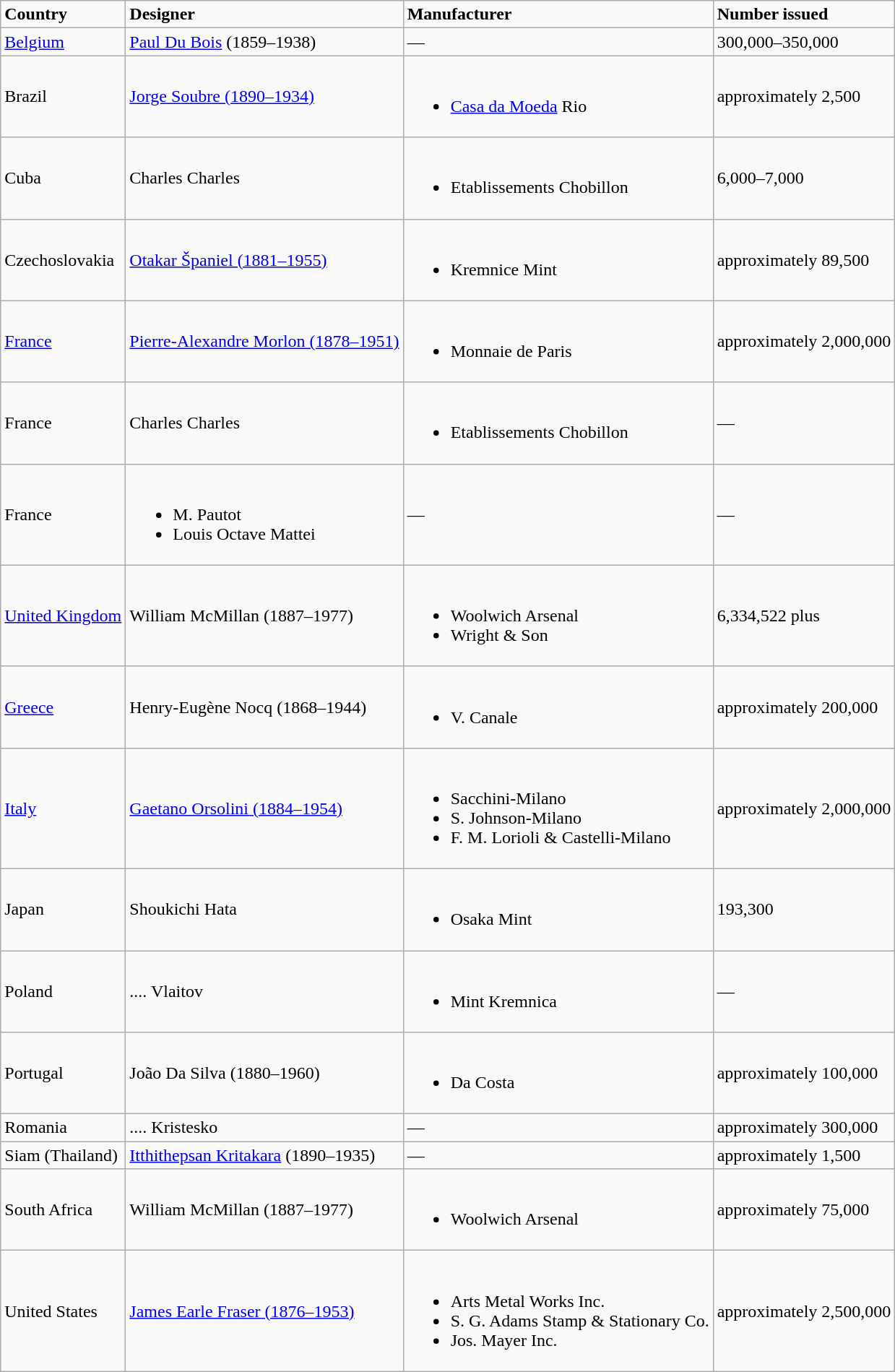<table class="wikitable">
<tr>
<td><strong>Country</strong></td>
<td><strong>Designer</strong></td>
<td><strong>Manufacturer</strong></td>
<td><strong>Number issued</strong></td>
</tr>
<tr>
<td><a href='#'>Belgium</a></td>
<td><a href='#'>Paul Du Bois</a> (1859–1938)</td>
<td>—</td>
<td>300,000–350,000</td>
</tr>
<tr>
<td>Brazil</td>
<td><a href='#'>Jorge Soubre (1890–1934)</a></td>
<td><br><ul><li><a href='#'>Casa da Moeda</a> Rio</li></ul></td>
<td>approximately 2,500</td>
</tr>
<tr>
<td>Cuba</td>
<td>Charles Charles</td>
<td><br><ul><li>Etablissements Chobillon</li></ul></td>
<td>6,000–7,000</td>
</tr>
<tr>
<td>Czechoslovakia</td>
<td><a href='#'>Otakar Španiel (1881–1955)</a></td>
<td><br><ul><li>Kremnice Mint</li></ul></td>
<td>approximately 89,500</td>
</tr>
<tr>
<td><a href='#'>France</a></td>
<td><a href='#'>Pierre-Alexandre Morlon (1878–1951)</a></td>
<td><br><ul><li>Monnaie de Paris</li></ul></td>
<td>approximately 2,000,000</td>
</tr>
<tr>
<td>France </td>
<td>Charles Charles</td>
<td><br><ul><li>Etablissements Chobillon</li></ul></td>
<td>—</td>
</tr>
<tr>
<td>France</td>
<td><br><ul><li>M. Pautot</li><li>Louis Octave Mattei</li></ul></td>
<td>—</td>
<td>—</td>
</tr>
<tr>
<td><a href='#'>United Kingdom</a></td>
<td>William McMillan (1887–1977)</td>
<td><br><ul><li>Woolwich Arsenal</li><li>Wright & Son</li></ul></td>
<td>6,334,522 plus</td>
</tr>
<tr>
<td><a href='#'>Greece</a></td>
<td>Henry-Eugène Nocq (1868–1944)</td>
<td><br><ul><li>V. Canale</li></ul></td>
<td>approximately 200,000</td>
</tr>
<tr>
<td><a href='#'>Italy</a></td>
<td><a href='#'>Gaetano Orsolini (1884–1954)</a></td>
<td><br><ul><li>Sacchini-Milano</li><li>S. Johnson-Milano</li><li>F. M. Lorioli & Castelli-Milano</li></ul></td>
<td>approximately 2,000,000</td>
</tr>
<tr>
<td>Japan</td>
<td>Shoukichi Hata</td>
<td><br><ul><li>Osaka Mint</li></ul></td>
<td>193,300</td>
</tr>
<tr>
<td>Poland</td>
<td>.... Vlaitov</td>
<td><br><ul><li>Mint Kremnica</li></ul></td>
<td>—</td>
</tr>
<tr>
<td>Portugal</td>
<td>João Da Silva (1880–1960)</td>
<td><br><ul><li>Da Costa</li></ul></td>
<td>approximately 100,000</td>
</tr>
<tr>
<td>Romania</td>
<td>.... Kristesko</td>
<td>—</td>
<td>approximately 300,000</td>
</tr>
<tr>
<td>Siam (Thailand)</td>
<td><a href='#'>Itthithepsan Kritakara</a> (1890–1935)</td>
<td>—</td>
<td>approximately 1,500</td>
</tr>
<tr>
<td>South Africa</td>
<td>William McMillan (1887–1977)</td>
<td><br><ul><li>Woolwich Arsenal</li></ul></td>
<td>approximately 75,000</td>
</tr>
<tr>
<td>United States</td>
<td><a href='#'>James Earle Fraser (1876–1953)</a></td>
<td><br><ul><li>Arts Metal Works Inc.</li><li>S. G. Adams Stamp & Stationary Co.</li><li>Jos. Mayer Inc.</li></ul></td>
<td>approximately 2,500,000</td>
</tr>
</table>
